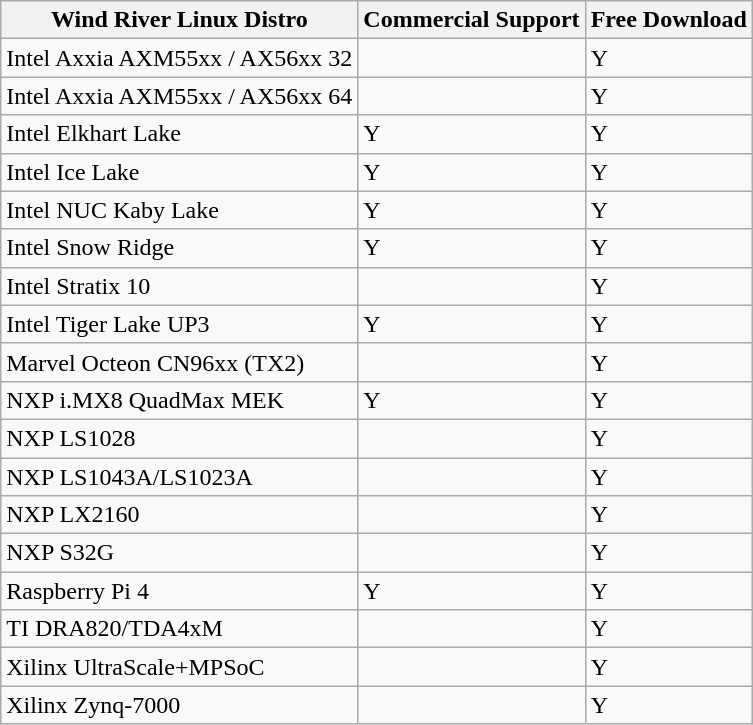<table class="wikitable">
<tr>
<th>Wind River Linux Distro</th>
<th>Commercial Support</th>
<th>Free Download</th>
</tr>
<tr>
<td>Intel Axxia AXM55xx / AX56xx 32</td>
<td></td>
<td>Y</td>
</tr>
<tr>
<td>Intel Axxia AXM55xx / AX56xx 64</td>
<td></td>
<td>Y</td>
</tr>
<tr>
<td>Intel Elkhart Lake</td>
<td>Y</td>
<td>Y</td>
</tr>
<tr>
<td>Intel Ice Lake</td>
<td>Y</td>
<td>Y</td>
</tr>
<tr>
<td>Intel NUC Kaby Lake</td>
<td>Y</td>
<td>Y</td>
</tr>
<tr>
<td>Intel Snow Ridge</td>
<td>Y</td>
<td>Y</td>
</tr>
<tr>
<td>Intel Stratix 10</td>
<td></td>
<td>Y</td>
</tr>
<tr>
<td>Intel Tiger Lake UP3</td>
<td>Y</td>
<td>Y</td>
</tr>
<tr>
<td>Marvel Octeon CN96xx (TX2)</td>
<td></td>
<td>Y</td>
</tr>
<tr>
<td>NXP i.MX8 QuadMax MEK</td>
<td>Y</td>
<td>Y</td>
</tr>
<tr>
<td>NXP LS1028</td>
<td></td>
<td>Y</td>
</tr>
<tr>
<td>NXP LS1043A/LS1023A</td>
<td></td>
<td>Y</td>
</tr>
<tr>
<td>NXP LX2160</td>
<td></td>
<td>Y</td>
</tr>
<tr>
<td>NXP S32G</td>
<td></td>
<td>Y</td>
</tr>
<tr>
<td>Raspberry Pi 4</td>
<td>Y</td>
<td>Y</td>
</tr>
<tr>
<td>TI DRA820/TDA4xM</td>
<td></td>
<td>Y</td>
</tr>
<tr>
<td>Xilinx UltraScale+MPSoC</td>
<td></td>
<td>Y</td>
</tr>
<tr>
<td>Xilinx Zynq-7000</td>
<td></td>
<td>Y</td>
</tr>
</table>
